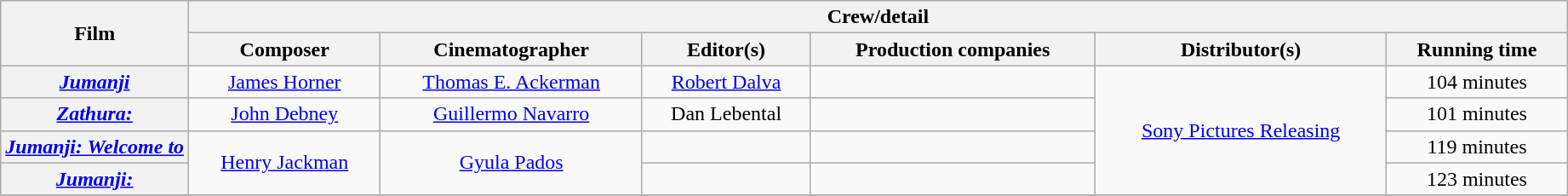<table class="wikitable sortable" style="text-align:center;">
<tr>
<th rowspan="2" width="12%">Film</th>
<th colspan="7">Crew/detail</th>
</tr>
<tr>
<th>Composer</th>
<th>Cinematographer</th>
<th>Editor(s)</th>
<th>Production companies</th>
<th>Distributor(s)</th>
<th>Running time</th>
</tr>
<tr>
<th><em><a href='#'>Jumanji</a></em></th>
<td><a href='#'>James Horner</a></td>
<td><a href='#'>Thomas E. Ackerman</a></td>
<td><a href='#'>Robert Dalva</a></td>
<td></td>
<td rowspan="4"><a href='#'>Sony Pictures Releasing</a></td>
<td>104 minutes</td>
</tr>
<tr>
<th><em><a href='#'>Zathura: </a></em></th>
<td><a href='#'>John Debney</a></td>
<td><a href='#'>Guillermo Navarro</a></td>
<td>Dan Lebental</td>
<td></td>
<td>101 minutes</td>
</tr>
<tr>
<th><em><a href='#'>Jumanji: Welcome to </a></em></th>
<td rowspan="2"><a href='#'>Henry Jackman</a></td>
<td rowspan="2"><a href='#'>Gyula Pados</a></td>
<td></td>
<td></td>
<td>119 minutes</td>
</tr>
<tr>
<th><em><a href='#'>Jumanji: </a></em></th>
<td></td>
<td></td>
<td>123 minutes</td>
</tr>
<tr>
</tr>
</table>
